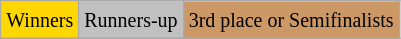<table class="wikitable">
<tr>
<td bgcolor=gold><small>Winners</small></td>
<td bgcolor=silver><small>Runners-up</small></td>
<td bgcolor=#C96><small>3rd place or Semifinalists</small></td>
</tr>
</table>
